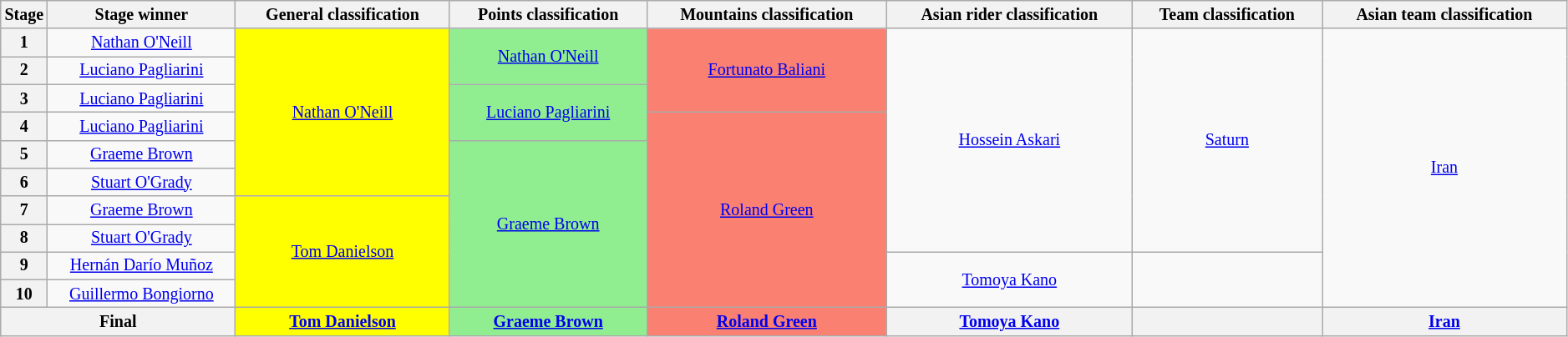<table class="wikitable" style="text-align: center; font-size:smaller;">
<tr>
<th style="width:1%;">Stage</th>
<th style="width:12%;">Stage winner</th>
<th style="width:"12%;">General classification<br></th>
<th style="width:"12%;">Points classification<br></th>
<th style="width:"12%;">Mountains classification<br></th>
<th style="width:"12%;">Asian rider classification</th>
<th style="width:"15%;">Team classification</th>
<th style="width:"15%;">Asian team classification</th>
</tr>
<tr>
<th>1</th>
<td><a href='#'>Nathan O'Neill</a></td>
<td style="background:yellow;" rowspan=6><a href='#'>Nathan O'Neill</a></td>
<td style="background:lightgreen;" rowspan=2><a href='#'>Nathan O'Neill</a></td>
<td style="background:salmon;" rowspan=3><a href='#'>Fortunato Baliani</a></td>
<td rowspan=8><a href='#'>Hossein Askari</a></td>
<td rowspan=8><a href='#'>Saturn</a></td>
<td rowspan=10><a href='#'>Iran</a></td>
</tr>
<tr>
<th>2</th>
<td><a href='#'>Luciano Pagliarini</a></td>
</tr>
<tr>
<th>3</th>
<td><a href='#'>Luciano Pagliarini</a></td>
<td style="background:lightgreen;" rowspan=2><a href='#'>Luciano Pagliarini</a></td>
</tr>
<tr>
<th>4</th>
<td><a href='#'>Luciano Pagliarini</a></td>
<td style="background:salmon;" rowspan=7><a href='#'>Roland Green</a></td>
</tr>
<tr>
<th>5</th>
<td><a href='#'>Graeme Brown</a></td>
<td style="background:lightgreen;" rowspan=6><a href='#'>Graeme Brown</a></td>
</tr>
<tr>
<th>6</th>
<td><a href='#'>Stuart O'Grady</a></td>
</tr>
<tr>
<th>7</th>
<td><a href='#'>Graeme Brown</a></td>
<td style="background:yellow;" rowspan=4><a href='#'>Tom Danielson</a></td>
</tr>
<tr>
<th>8</th>
<td><a href='#'>Stuart O'Grady</a></td>
</tr>
<tr>
<th>9</th>
<td><a href='#'>Hernán Darío Muñoz</a></td>
<td rowspan=2><a href='#'>Tomoya Kano</a></td>
<td rowspan=2></td>
</tr>
<tr>
<th>10</th>
<td><a href='#'>Guillermo Bongiorno</a></td>
</tr>
<tr>
<th colspan=2><strong>Final</strong></th>
<th style="background:yellow;"><a href='#'>Tom Danielson</a></th>
<th style="background:lightgreen;"><a href='#'>Graeme Brown</a></th>
<th style="background:salmon;"><a href='#'>Roland Green</a></th>
<th><a href='#'>Tomoya Kano</a></th>
<th></th>
<th><a href='#'>Iran</a></th>
</tr>
</table>
